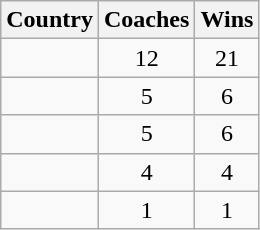<table class="wikitable sortable" style="text-align: center;">
<tr>
<th>Country</th>
<th>Coaches</th>
<th>Wins</th>
</tr>
<tr>
<td align=left></td>
<td>12</td>
<td>21</td>
</tr>
<tr>
<td align=left></td>
<td>5</td>
<td>6</td>
</tr>
<tr>
<td align=left></td>
<td>5</td>
<td>6</td>
</tr>
<tr>
<td align=left></td>
<td>4</td>
<td>4</td>
</tr>
<tr>
<td align=left></td>
<td>1</td>
<td>1</td>
</tr>
</table>
